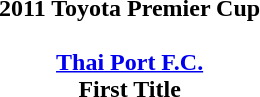<table width=95%>
<tr align=center>
<td><strong>2011 Toyota Premier Cup</strong><br><br>  <strong><a href='#'>Thai Port F.C.</a></strong><br><strong>First Title</strong></td>
</tr>
</table>
